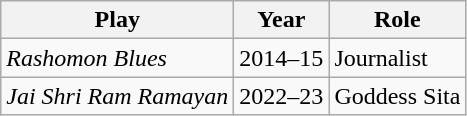<table class="wikitable">
<tr>
<th>Play</th>
<th>Year</th>
<th>Role</th>
</tr>
<tr>
<td><em>Rashomon Blues</em></td>
<td>2014–15</td>
<td>Journalist</td>
</tr>
<tr>
<td><em>Jai Shri Ram Ramayan</em></td>
<td>2022–23</td>
<td>Goddess Sita</td>
</tr>
</table>
